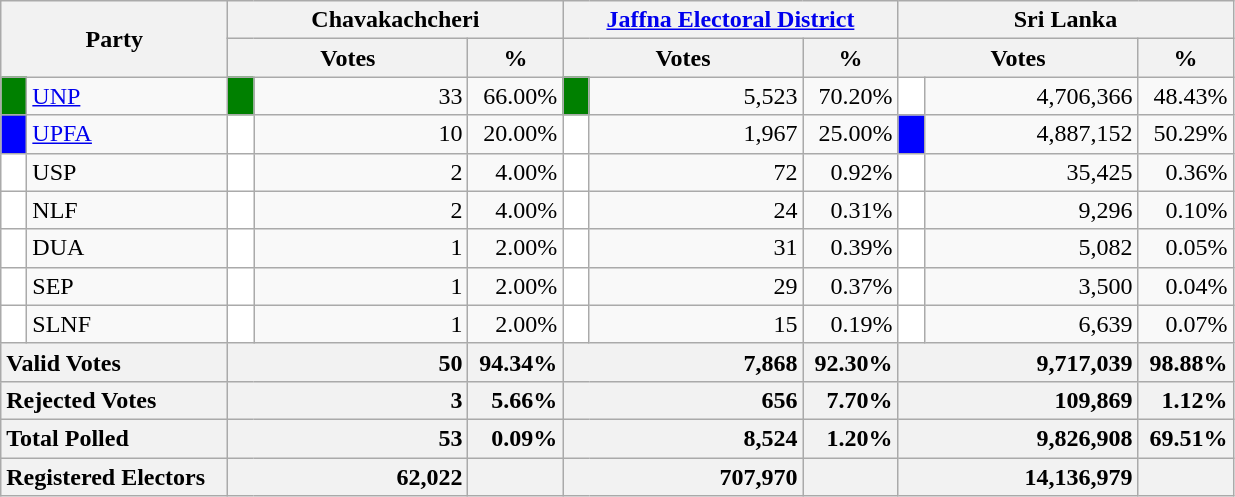<table class="wikitable">
<tr>
<th colspan="2" width="144px"rowspan="2">Party</th>
<th colspan="3" width="216px">Chavakachcheri</th>
<th colspan="3" width="216px"><a href='#'>Jaffna Electoral District</a></th>
<th colspan="3" width="216px">Sri Lanka</th>
</tr>
<tr>
<th colspan="2" width="144px">Votes</th>
<th>%</th>
<th colspan="2" width="144px">Votes</th>
<th>%</th>
<th colspan="2" width="144px">Votes</th>
<th>%</th>
</tr>
<tr>
<td style="background-color:green;" width="10px"></td>
<td style="text-align:left;"><a href='#'>UNP</a></td>
<td style="background-color:green;" width="10px"></td>
<td style="text-align:right;">33</td>
<td style="text-align:right;">66.00%</td>
<td style="background-color:green;" width="10px"></td>
<td style="text-align:right;">5,523</td>
<td style="text-align:right;">70.20%</td>
<td style="background-color:white;" width="10px"></td>
<td style="text-align:right;">4,706,366</td>
<td style="text-align:right;">48.43%</td>
</tr>
<tr>
<td style="background-color:blue;" width="10px"></td>
<td style="text-align:left;"><a href='#'>UPFA</a></td>
<td style="background-color:white;" width="10px"></td>
<td style="text-align:right;">10</td>
<td style="text-align:right;">20.00%</td>
<td style="background-color:white;" width="10px"></td>
<td style="text-align:right;">1,967</td>
<td style="text-align:right;">25.00%</td>
<td style="background-color:blue;" width="10px"></td>
<td style="text-align:right;">4,887,152</td>
<td style="text-align:right;">50.29%</td>
</tr>
<tr>
<td style="background-color:white;" width="10px"></td>
<td style="text-align:left;">USP</td>
<td style="background-color:white;" width="10px"></td>
<td style="text-align:right;">2</td>
<td style="text-align:right;">4.00%</td>
<td style="background-color:white;" width="10px"></td>
<td style="text-align:right;">72</td>
<td style="text-align:right;">0.92%</td>
<td style="background-color:white;" width="10px"></td>
<td style="text-align:right;">35,425</td>
<td style="text-align:right;">0.36%</td>
</tr>
<tr>
<td style="background-color:white;" width="10px"></td>
<td style="text-align:left;">NLF</td>
<td style="background-color:white;" width="10px"></td>
<td style="text-align:right;">2</td>
<td style="text-align:right;">4.00%</td>
<td style="background-color:white;" width="10px"></td>
<td style="text-align:right;">24</td>
<td style="text-align:right;">0.31%</td>
<td style="background-color:white;" width="10px"></td>
<td style="text-align:right;">9,296</td>
<td style="text-align:right;">0.10%</td>
</tr>
<tr>
<td style="background-color:white;" width="10px"></td>
<td style="text-align:left;">DUA</td>
<td style="background-color:white;" width="10px"></td>
<td style="text-align:right;">1</td>
<td style="text-align:right;">2.00%</td>
<td style="background-color:white;" width="10px"></td>
<td style="text-align:right;">31</td>
<td style="text-align:right;">0.39%</td>
<td style="background-color:white;" width="10px"></td>
<td style="text-align:right;">5,082</td>
<td style="text-align:right;">0.05%</td>
</tr>
<tr>
<td style="background-color:white;" width="10px"></td>
<td style="text-align:left;">SEP</td>
<td style="background-color:white;" width="10px"></td>
<td style="text-align:right;">1</td>
<td style="text-align:right;">2.00%</td>
<td style="background-color:white;" width="10px"></td>
<td style="text-align:right;">29</td>
<td style="text-align:right;">0.37%</td>
<td style="background-color:white;" width="10px"></td>
<td style="text-align:right;">3,500</td>
<td style="text-align:right;">0.04%</td>
</tr>
<tr>
<td style="background-color:white;" width="10px"></td>
<td style="text-align:left;">SLNF</td>
<td style="background-color:white;" width="10px"></td>
<td style="text-align:right;">1</td>
<td style="text-align:right;">2.00%</td>
<td style="background-color:white;" width="10px"></td>
<td style="text-align:right;">15</td>
<td style="text-align:right;">0.19%</td>
<td style="background-color:white;" width="10px"></td>
<td style="text-align:right;">6,639</td>
<td style="text-align:right;">0.07%</td>
</tr>
<tr>
<th colspan="2" width="144px"style="text-align:left;">Valid Votes</th>
<th style="text-align:right;"colspan="2" width="144px">50</th>
<th style="text-align:right;">94.34%</th>
<th style="text-align:right;"colspan="2" width="144px">7,868</th>
<th style="text-align:right;">92.30%</th>
<th style="text-align:right;"colspan="2" width="144px">9,717,039</th>
<th style="text-align:right;">98.88%</th>
</tr>
<tr>
<th colspan="2" width="144px"style="text-align:left;">Rejected Votes</th>
<th style="text-align:right;"colspan="2" width="144px">3</th>
<th style="text-align:right;">5.66%</th>
<th style="text-align:right;"colspan="2" width="144px">656</th>
<th style="text-align:right;">7.70%</th>
<th style="text-align:right;"colspan="2" width="144px">109,869</th>
<th style="text-align:right;">1.12%</th>
</tr>
<tr>
<th colspan="2" width="144px"style="text-align:left;">Total Polled</th>
<th style="text-align:right;"colspan="2" width="144px">53</th>
<th style="text-align:right;">0.09%</th>
<th style="text-align:right;"colspan="2" width="144px">8,524</th>
<th style="text-align:right;">1.20%</th>
<th style="text-align:right;"colspan="2" width="144px">9,826,908</th>
<th style="text-align:right;">69.51%</th>
</tr>
<tr>
<th colspan="2" width="144px"style="text-align:left;">Registered Electors</th>
<th style="text-align:right;"colspan="2" width="144px">62,022</th>
<th></th>
<th style="text-align:right;"colspan="2" width="144px">707,970</th>
<th></th>
<th style="text-align:right;"colspan="2" width="144px">14,136,979</th>
<th></th>
</tr>
</table>
